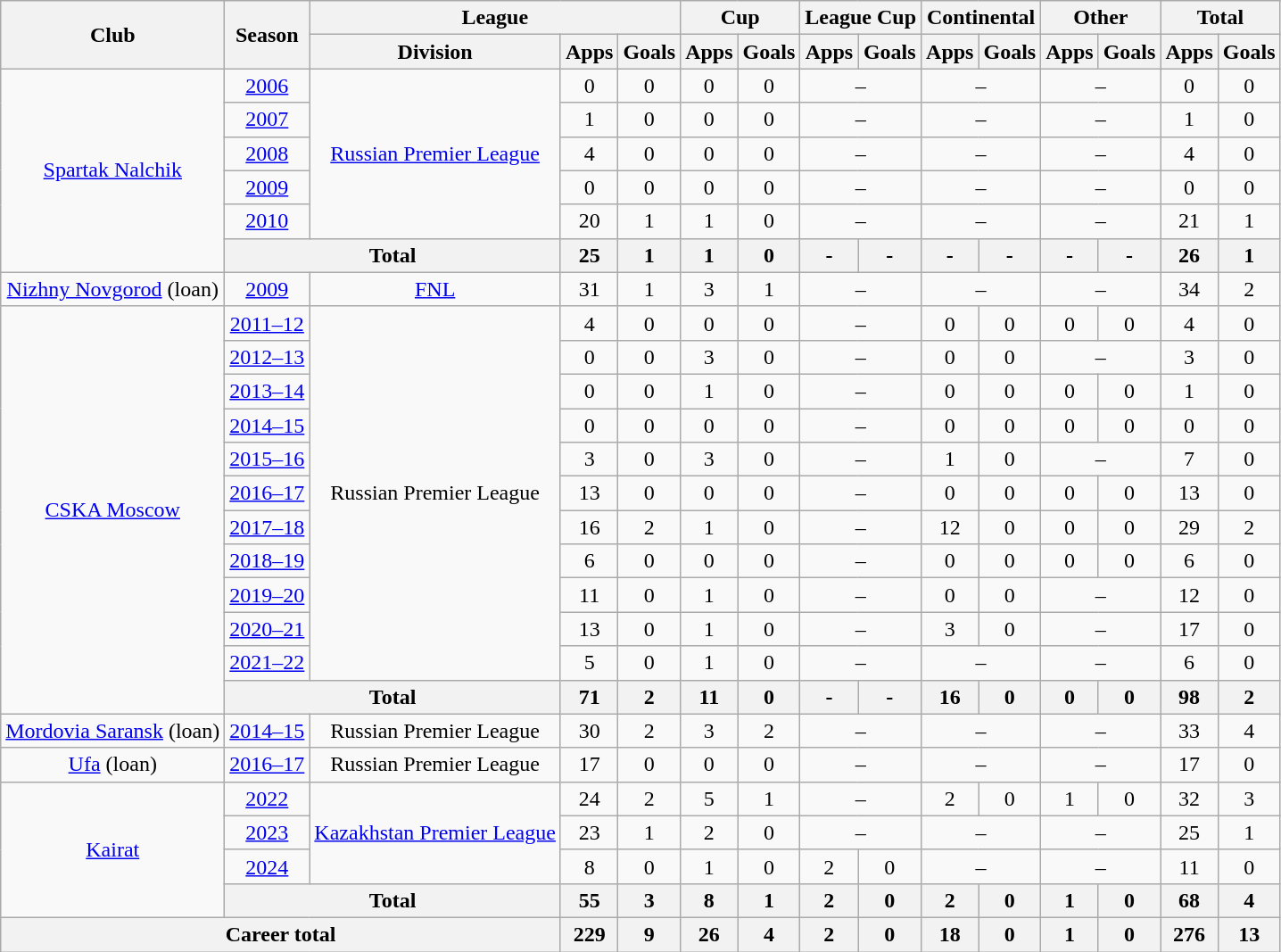<table class="wikitable" style="text-align: center;">
<tr>
<th rowspan=2>Club</th>
<th rowspan=2>Season</th>
<th colspan=3>League</th>
<th colspan=2>Cup</th>
<th colspan=2>League Cup</th>
<th colspan=2>Continental</th>
<th colspan=2>Other</th>
<th colspan=2>Total</th>
</tr>
<tr>
<th>Division</th>
<th>Apps</th>
<th>Goals</th>
<th>Apps</th>
<th>Goals</th>
<th>Apps</th>
<th>Goals</th>
<th>Apps</th>
<th>Goals</th>
<th>Apps</th>
<th>Goals</th>
<th>Apps</th>
<th>Goals</th>
</tr>
<tr>
<td rowspan=6><a href='#'>Spartak Nalchik</a></td>
<td><a href='#'>2006</a></td>
<td rowspan=5><a href='#'>Russian Premier League</a></td>
<td>0</td>
<td>0</td>
<td>0</td>
<td>0</td>
<td colspan=2>–</td>
<td colspan=2>–</td>
<td colspan=2>–</td>
<td>0</td>
<td>0</td>
</tr>
<tr>
<td><a href='#'>2007</a></td>
<td>1</td>
<td>0</td>
<td>0</td>
<td>0</td>
<td colspan=2>–</td>
<td colspan=2>–</td>
<td colspan=2>–</td>
<td>1</td>
<td>0</td>
</tr>
<tr>
<td><a href='#'>2008</a></td>
<td>4</td>
<td>0</td>
<td>0</td>
<td>0</td>
<td colspan=2>–</td>
<td colspan=2>–</td>
<td colspan=2>–</td>
<td>4</td>
<td>0</td>
</tr>
<tr>
<td><a href='#'>2009</a></td>
<td>0</td>
<td>0</td>
<td>0</td>
<td>0</td>
<td colspan=2>–</td>
<td colspan=2>–</td>
<td colspan=2>–</td>
<td>0</td>
<td>0</td>
</tr>
<tr>
<td><a href='#'>2010</a></td>
<td>20</td>
<td>1</td>
<td>1</td>
<td>0</td>
<td colspan=2>–</td>
<td colspan=2>–</td>
<td colspan=2>–</td>
<td>21</td>
<td>1</td>
</tr>
<tr>
<th colspan=2>Total</th>
<th>25</th>
<th>1</th>
<th>1</th>
<th>0</th>
<th>-</th>
<th>-</th>
<th>-</th>
<th>-</th>
<th>-</th>
<th>-</th>
<th>26</th>
<th>1</th>
</tr>
<tr>
<td><a href='#'>Nizhny Novgorod</a> (loan)</td>
<td><a href='#'>2009</a></td>
<td><a href='#'>FNL</a></td>
<td>31</td>
<td>1</td>
<td>3</td>
<td>1</td>
<td colspan=2>–</td>
<td colspan=2>–</td>
<td colspan=2>–</td>
<td>34</td>
<td>2</td>
</tr>
<tr>
<td rowspan=12><a href='#'>CSKA Moscow</a></td>
<td><a href='#'>2011–12</a></td>
<td rowspan=11>Russian Premier League</td>
<td>4</td>
<td>0</td>
<td>0</td>
<td>0</td>
<td colspan=2>–</td>
<td>0</td>
<td>0</td>
<td>0</td>
<td>0</td>
<td>4</td>
<td>0</td>
</tr>
<tr>
<td><a href='#'>2012–13</a></td>
<td>0</td>
<td>0</td>
<td>3</td>
<td>0</td>
<td colspan=2>–</td>
<td>0</td>
<td>0</td>
<td colspan=2>–</td>
<td>3</td>
<td>0</td>
</tr>
<tr>
<td><a href='#'>2013–14</a></td>
<td>0</td>
<td>0</td>
<td>1</td>
<td>0</td>
<td colspan=2>–</td>
<td>0</td>
<td>0</td>
<td>0</td>
<td>0</td>
<td>1</td>
<td>0</td>
</tr>
<tr>
<td><a href='#'>2014–15</a></td>
<td>0</td>
<td>0</td>
<td>0</td>
<td>0</td>
<td colspan=2>–</td>
<td>0</td>
<td>0</td>
<td>0</td>
<td>0</td>
<td>0</td>
<td>0</td>
</tr>
<tr>
<td><a href='#'>2015–16</a></td>
<td>3</td>
<td>0</td>
<td>3</td>
<td>0</td>
<td colspan=2>–</td>
<td>1</td>
<td>0</td>
<td colspan=2>–</td>
<td>7</td>
<td>0</td>
</tr>
<tr>
<td><a href='#'>2016–17</a></td>
<td>13</td>
<td>0</td>
<td>0</td>
<td>0</td>
<td colspan=2>–</td>
<td>0</td>
<td>0</td>
<td>0</td>
<td>0</td>
<td>13</td>
<td>0</td>
</tr>
<tr>
<td><a href='#'>2017–18</a></td>
<td>16</td>
<td>2</td>
<td>1</td>
<td>0</td>
<td colspan=2>–</td>
<td>12</td>
<td>0</td>
<td>0</td>
<td>0</td>
<td>29</td>
<td>2</td>
</tr>
<tr>
<td><a href='#'>2018–19</a></td>
<td>6</td>
<td>0</td>
<td>0</td>
<td>0</td>
<td colspan=2>–</td>
<td>0</td>
<td>0</td>
<td>0</td>
<td>0</td>
<td>6</td>
<td>0</td>
</tr>
<tr>
<td><a href='#'>2019–20</a></td>
<td>11</td>
<td>0</td>
<td>1</td>
<td>0</td>
<td colspan=2>–</td>
<td>0</td>
<td>0</td>
<td colspan=2>–</td>
<td>12</td>
<td>0</td>
</tr>
<tr>
<td><a href='#'>2020–21</a></td>
<td>13</td>
<td>0</td>
<td>1</td>
<td>0</td>
<td colspan=2>–</td>
<td>3</td>
<td>0</td>
<td colspan=2>–</td>
<td>17</td>
<td>0</td>
</tr>
<tr>
<td><a href='#'>2021–22</a></td>
<td>5</td>
<td>0</td>
<td>1</td>
<td>0</td>
<td colspan=2>–</td>
<td colspan=2>–</td>
<td colspan=2>–</td>
<td>6</td>
<td>0</td>
</tr>
<tr>
<th colspan=2>Total</th>
<th>71</th>
<th>2</th>
<th>11</th>
<th>0</th>
<th>-</th>
<th>-</th>
<th>16</th>
<th>0</th>
<th>0</th>
<th>0</th>
<th>98</th>
<th>2</th>
</tr>
<tr>
<td><a href='#'>Mordovia Saransk</a> (loan)</td>
<td><a href='#'>2014–15</a></td>
<td>Russian Premier League</td>
<td>30</td>
<td>2</td>
<td>3</td>
<td>2</td>
<td colspan=2>–</td>
<td colspan=2>–</td>
<td colspan=2>–</td>
<td>33</td>
<td>4</td>
</tr>
<tr>
<td><a href='#'>Ufa</a> (loan)</td>
<td><a href='#'>2016–17</a></td>
<td>Russian Premier League</td>
<td>17</td>
<td>0</td>
<td>0</td>
<td>0</td>
<td colspan=2>–</td>
<td colspan=2>–</td>
<td colspan=2>–</td>
<td>17</td>
<td>0</td>
</tr>
<tr>
<td rowspan=4><a href='#'>Kairat</a></td>
<td><a href='#'>2022</a></td>
<td rowspan=3><a href='#'>Kazakhstan Premier League</a></td>
<td>24</td>
<td>2</td>
<td>5</td>
<td>1</td>
<td colspan=2>–</td>
<td>2</td>
<td>0</td>
<td>1</td>
<td>0</td>
<td>32</td>
<td>3</td>
</tr>
<tr>
<td><a href='#'>2023</a></td>
<td>23</td>
<td>1</td>
<td>2</td>
<td>0</td>
<td colspan=2>–</td>
<td colspan=2>–</td>
<td colspan=2>–</td>
<td>25</td>
<td>1</td>
</tr>
<tr>
<td><a href='#'>2024</a></td>
<td>8</td>
<td>0</td>
<td>1</td>
<td>0</td>
<td>2</td>
<td>0</td>
<td colspan=2>–</td>
<td colspan=2>–</td>
<td>11</td>
<td>0</td>
</tr>
<tr>
<th colspan=2>Total</th>
<th>55</th>
<th>3</th>
<th>8</th>
<th>1</th>
<th>2</th>
<th>0</th>
<th>2</th>
<th>0</th>
<th>1</th>
<th>0</th>
<th>68</th>
<th>4</th>
</tr>
<tr>
<th colspan=3>Career total</th>
<th>229</th>
<th>9</th>
<th>26</th>
<th>4</th>
<th>2</th>
<th>0</th>
<th>18</th>
<th>0</th>
<th>1</th>
<th>0</th>
<th>276</th>
<th>13</th>
</tr>
</table>
